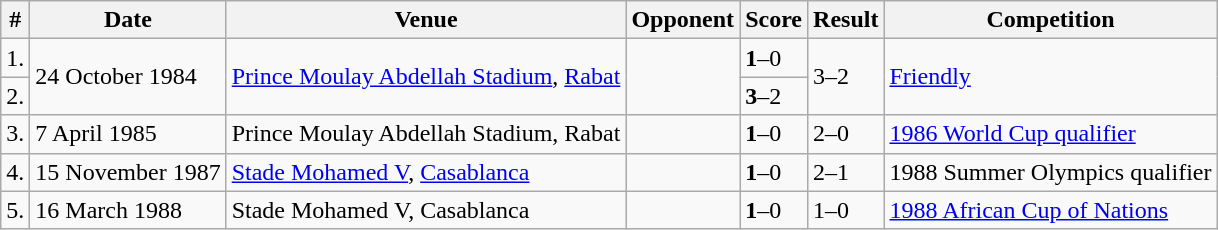<table class="wikitable">
<tr>
<th>#</th>
<th>Date</th>
<th>Venue</th>
<th>Opponent</th>
<th>Score</th>
<th>Result</th>
<th>Competition</th>
</tr>
<tr>
<td>1.</td>
<td rowspan="2">24 October 1984</td>
<td rowspan="2"><a href='#'>Prince Moulay Abdellah Stadium</a>, <a href='#'>Rabat</a></td>
<td rowspan="2"></td>
<td><strong>1</strong>–0</td>
<td rowspan="2">3–2</td>
<td rowspan="2"><a href='#'>Friendly</a></td>
</tr>
<tr>
<td>2.</td>
<td><strong>3</strong>–2</td>
</tr>
<tr>
<td>3.</td>
<td>7 April 1985</td>
<td>Prince Moulay Abdellah Stadium, Rabat</td>
<td></td>
<td><strong>1</strong>–0</td>
<td>2–0</td>
<td><a href='#'>1986 World Cup qualifier</a></td>
</tr>
<tr>
<td>4.</td>
<td>15 November 1987</td>
<td><a href='#'>Stade Mohamed V</a>, <a href='#'>Casablanca</a></td>
<td></td>
<td><strong>1</strong>–0</td>
<td>2–1</td>
<td>1988 Summer Olympics qualifier</td>
</tr>
<tr>
<td>5.</td>
<td>16 March 1988</td>
<td>Stade Mohamed V, Casablanca</td>
<td></td>
<td><strong>1</strong>–0</td>
<td>1–0</td>
<td><a href='#'>1988 African Cup of Nations</a></td>
</tr>
</table>
